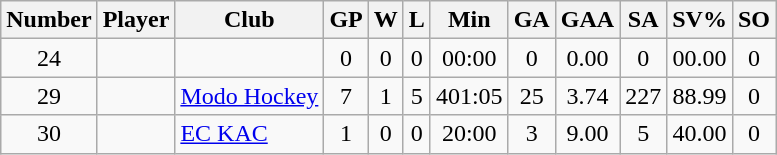<table class="wikitable sortable" style="text-align: center;">
<tr>
<th>Number</th>
<th>Player</th>
<th>Club</th>
<th>GP</th>
<th>W</th>
<th>L</th>
<th>Min</th>
<th>GA</th>
<th>GAA</th>
<th>SA</th>
<th>SV%</th>
<th>SO</th>
</tr>
<tr>
<td>24</td>
<td align=left></td>
<td align=left></td>
<td>0</td>
<td>0</td>
<td>0</td>
<td>00:00</td>
<td>0</td>
<td>0.00</td>
<td>0</td>
<td>00.00</td>
<td>0</td>
</tr>
<tr>
<td>29</td>
<td align=left></td>
<td align=left> <a href='#'>Modo Hockey</a></td>
<td>7</td>
<td>1</td>
<td>5</td>
<td>401:05</td>
<td>25</td>
<td>3.74</td>
<td>227</td>
<td>88.99</td>
<td>0</td>
</tr>
<tr>
<td>30</td>
<td align=left></td>
<td align=left> <a href='#'>EC KAC</a></td>
<td>1</td>
<td>0</td>
<td>0</td>
<td>20:00</td>
<td>3</td>
<td>9.00</td>
<td>5</td>
<td>40.00</td>
<td>0</td>
</tr>
</table>
